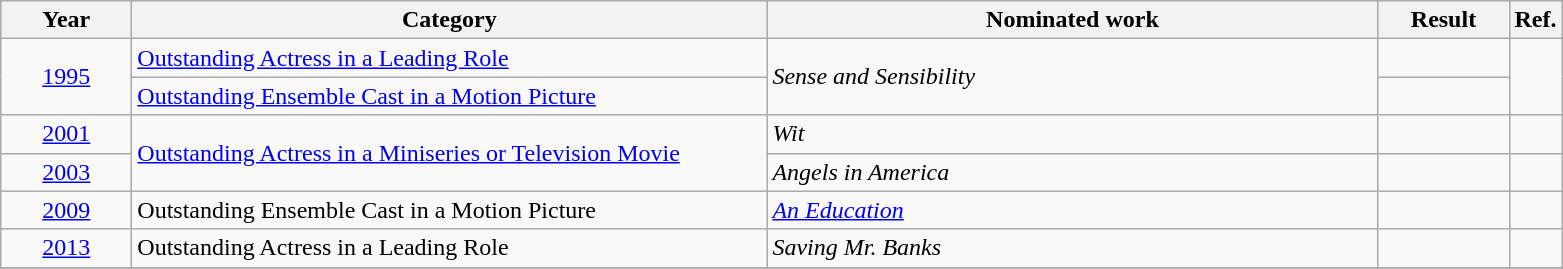<table class=wikitable>
<tr>
<th scope="col" style="width:5em;">Year</th>
<th scope="col" style="width:26em;">Category</th>
<th scope="col" style="width:25em;">Nominated work</th>
<th scope="col" style="width:5em;">Result</th>
<th>Ref.</th>
</tr>
<tr>
<td style="text-align:center;", rowspan=2><a href='#'>1995</a></td>
<td><a href='#'>Outstanding Actress in a Leading Role</a></td>
<td rowspan=2><em>Sense and Sensibility</em></td>
<td></td>
<td style="text-align:center;", rowspan=2></td>
</tr>
<tr>
<td><a href='#'>Outstanding Ensemble Cast in a Motion Picture</a></td>
<td></td>
</tr>
<tr>
<td style="text-align:center;"><a href='#'>2001</a></td>
<td rowspan=2><a href='#'>Outstanding Actress in a Miniseries or Television Movie</a></td>
<td><em>Wit</em></td>
<td></td>
<td style="text-align:center;"></td>
</tr>
<tr>
<td style="text-align:center;"><a href='#'>2003</a></td>
<td><em>Angels in America</em></td>
<td></td>
<td style="text-align:center;"></td>
</tr>
<tr>
<td style="text-align:center;"><a href='#'>2009</a></td>
<td>Outstanding Ensemble Cast in a Motion Picture</td>
<td><em><a href='#'>An Education</a></em></td>
<td></td>
<td style="text-align:center;"></td>
</tr>
<tr>
<td style="text-align:center;"><a href='#'>2013</a></td>
<td>Outstanding Actress in a Leading Role</td>
<td><em>Saving Mr. Banks</em></td>
<td></td>
<td style="text-align:center;"></td>
</tr>
<tr>
</tr>
</table>
